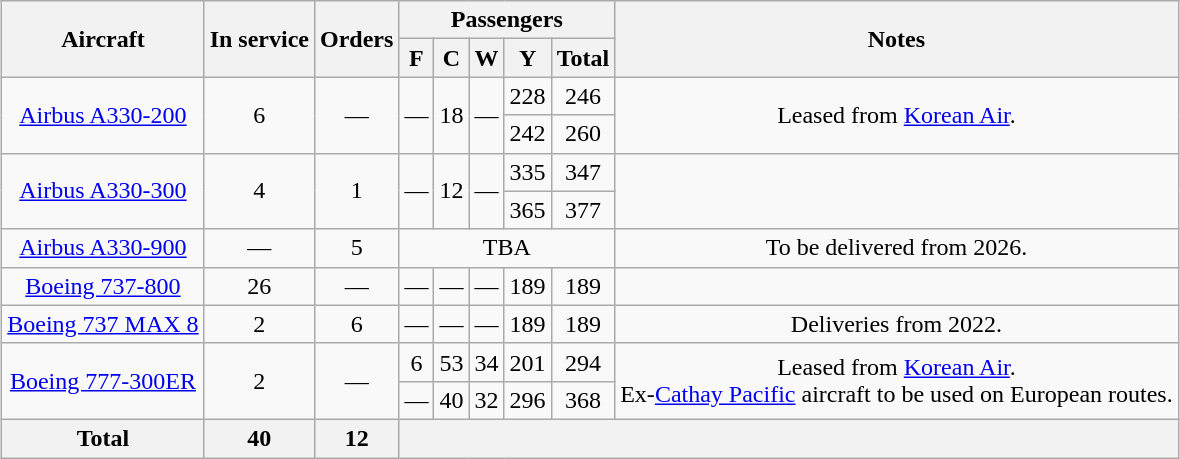<table class="wikitable" style="border-collapse:collapse;text-align:center;margin:auto;">
<tr>
<th rowspan="2">Aircraft</th>
<th rowspan="2">In service</th>
<th rowspan="2">Orders</th>
<th colspan="5">Passengers</th>
<th rowspan="2">Notes</th>
</tr>
<tr>
<th><abbr>F</abbr></th>
<th><abbr>C</abbr></th>
<th><abbr>W</abbr></th>
<th><abbr>Y</abbr></th>
<th>Total</th>
</tr>
<tr>
<td rowspan="2"><a href='#'>Airbus A330-200</a></td>
<td rowspan="2">6</td>
<td rowspan="2">—</td>
<td rowspan="2">—</td>
<td rowspan="2">18</td>
<td rowspan="2">—</td>
<td>228</td>
<td>246</td>
<td rowspan="2">Leased from <a href='#'>Korean Air</a>.</td>
</tr>
<tr>
<td>242</td>
<td>260</td>
</tr>
<tr>
<td rowspan="2"><a href='#'>Airbus A330-300</a></td>
<td rowspan="2">4</td>
<td rowspan="2">1</td>
<td rowspan="2">—</td>
<td rowspan="2">12</td>
<td rowspan="2">—</td>
<td>335</td>
<td>347</td>
<td rowspan="2"></td>
</tr>
<tr>
<td>365</td>
<td>377</td>
</tr>
<tr>
<td><a href='#'>Airbus A330-900</a></td>
<td>—</td>
<td>5</td>
<td colspan="5"><abbr>TBA</abbr></td>
<td>To be delivered from 2026.</td>
</tr>
<tr>
<td><a href='#'>Boeing 737-800</a></td>
<td>26</td>
<td>—</td>
<td>—</td>
<td>—</td>
<td>—</td>
<td>189</td>
<td>189</td>
<td></td>
</tr>
<tr>
<td><a href='#'>Boeing 737 MAX 8</a></td>
<td>2</td>
<td>6</td>
<td>—</td>
<td>—</td>
<td>—</td>
<td>189</td>
<td>189</td>
<td>Deliveries from 2022.</td>
</tr>
<tr>
<td rowspan="2"><a href='#'>Boeing 777-300ER</a></td>
<td rowspan="2">2</td>
<td rowspan="2">—</td>
<td>6</td>
<td>53</td>
<td>34</td>
<td>201</td>
<td>294</td>
<td rowspan="2">Leased from <a href='#'>Korean Air</a>.<br>Ex-<a href='#'>Cathay Pacific</a> aircraft to be used on European routes.</td>
</tr>
<tr>
<td>—</td>
<td>40</td>
<td>32</td>
<td>296</td>
<td>368</td>
</tr>
<tr>
<th>Total</th>
<th>40</th>
<th>12</th>
<th colspan="6"></th>
</tr>
</table>
